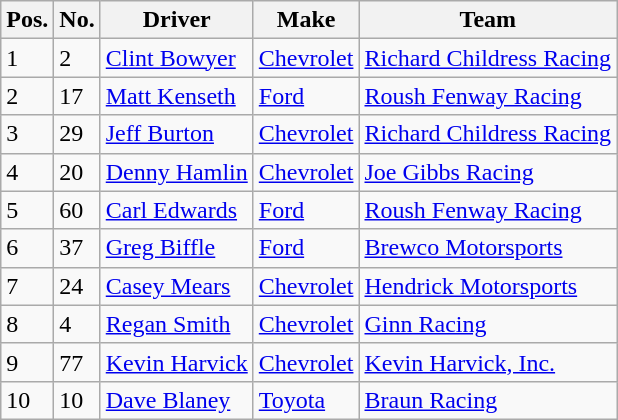<table class="wikitable">
<tr>
<th>Pos.</th>
<th>No.</th>
<th>Driver</th>
<th>Make</th>
<th>Team</th>
</tr>
<tr>
<td>1</td>
<td>2</td>
<td><a href='#'>Clint Bowyer</a></td>
<td><a href='#'>Chevrolet</a></td>
<td><a href='#'>Richard Childress Racing</a></td>
</tr>
<tr>
<td>2</td>
<td>17</td>
<td><a href='#'>Matt Kenseth</a></td>
<td><a href='#'>Ford</a></td>
<td><a href='#'>Roush Fenway Racing</a></td>
</tr>
<tr>
<td>3</td>
<td>29</td>
<td><a href='#'>Jeff Burton</a></td>
<td><a href='#'>Chevrolet</a></td>
<td><a href='#'>Richard Childress Racing</a></td>
</tr>
<tr>
<td>4</td>
<td>20</td>
<td><a href='#'>Denny Hamlin</a></td>
<td><a href='#'>Chevrolet</a></td>
<td><a href='#'>Joe Gibbs Racing</a></td>
</tr>
<tr>
<td>5</td>
<td>60</td>
<td><a href='#'>Carl Edwards</a></td>
<td><a href='#'>Ford</a></td>
<td><a href='#'>Roush Fenway Racing</a></td>
</tr>
<tr>
<td>6</td>
<td>37</td>
<td><a href='#'>Greg Biffle</a></td>
<td><a href='#'>Ford</a></td>
<td><a href='#'>Brewco Motorsports</a></td>
</tr>
<tr>
<td>7</td>
<td>24</td>
<td><a href='#'>Casey Mears</a></td>
<td><a href='#'>Chevrolet</a></td>
<td><a href='#'>Hendrick Motorsports</a></td>
</tr>
<tr>
<td>8</td>
<td>4</td>
<td><a href='#'>Regan Smith</a></td>
<td><a href='#'>Chevrolet</a></td>
<td><a href='#'>Ginn Racing</a></td>
</tr>
<tr>
<td>9</td>
<td>77</td>
<td><a href='#'>Kevin Harvick</a></td>
<td><a href='#'>Chevrolet</a></td>
<td><a href='#'>Kevin Harvick, Inc.</a></td>
</tr>
<tr>
<td>10</td>
<td>10</td>
<td><a href='#'>Dave Blaney</a></td>
<td><a href='#'>Toyota</a></td>
<td><a href='#'>Braun Racing</a></td>
</tr>
</table>
